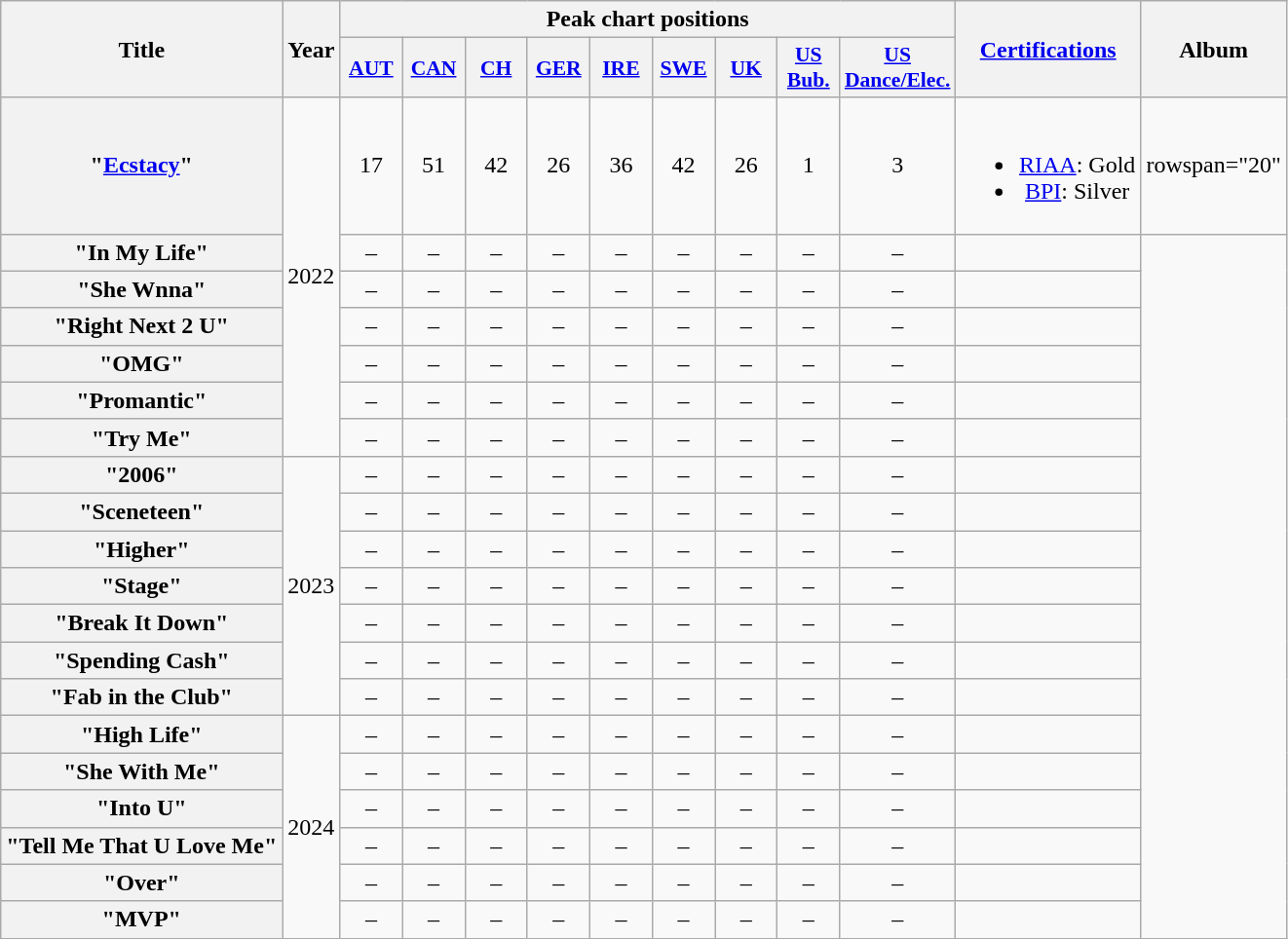<table class="wikitable plainrowheaders" style="text-align:center;">
<tr>
<th scope="col" rowspan="2">Title</th>
<th scope="col" rowspan="2">Year</th>
<th scope="col" colspan="9">Peak chart positions</th>
<th scope="col" rowspan="2"><a href='#'>Certifications</a></th>
<th scope="col" rowspan="2">Album</th>
</tr>
<tr>
<th scope="col" style="width:2.5em;font-size:90%;"><a href='#'>AUT</a><br></th>
<th scope="col" style="width:2.5em;font-size:90%;"><a href='#'>CAN</a><br></th>
<th scope="col" style="width:2.5em;font-size:90%;"><a href='#'>CH</a><br></th>
<th scope="col" style="width:2.5em;font-size:90%;"><a href='#'>GER</a><br></th>
<th scope="col" style="width:2.5em;font-size:90%;"><a href='#'>IRE</a><br></th>
<th scope="col" style="width:2.5em;font-size:90%;"><a href='#'>SWE</a><br></th>
<th scope="col" style="width:2.5em;font-size:90%;"><a href='#'>UK</a><br></th>
<th scope="col" style="width:2.5em;font-size:90%;"><a href='#'>US<br>Bub.</a><br></th>
<th scope="col" style="width:2.5em;font-size:90%;"><a href='#'>US<br>Dance/Elec.</a><br></th>
</tr>
<tr>
<th scope="row">"<a href='#'>Ecstacy</a>"</th>
<td rowspan="7">2022</td>
<td>17</td>
<td>51</td>
<td>42</td>
<td>26</td>
<td>36</td>
<td>42</td>
<td>26</td>
<td>1</td>
<td>3</td>
<td><br><ul><li><a href='#'>RIAA</a>: Gold</li><li><a href='#'>BPI</a>: Silver</li></ul></td>
<td>rowspan="20" </td>
</tr>
<tr>
<th scope="row">"In My Life" <br></th>
<td>–</td>
<td>–</td>
<td>–</td>
<td>–</td>
<td>–</td>
<td>–</td>
<td>–</td>
<td>–</td>
<td>–</td>
<td></td>
</tr>
<tr>
<th scope="row">"She Wnna"<br></th>
<td>–</td>
<td>–</td>
<td>–</td>
<td>–</td>
<td>–</td>
<td>–</td>
<td>–</td>
<td>–</td>
<td>–</td>
<td></td>
</tr>
<tr>
<th scope="row">"Right Next 2 U" <br></th>
<td>–</td>
<td>–</td>
<td>–</td>
<td>–</td>
<td>–</td>
<td>–</td>
<td>–</td>
<td>–</td>
<td>–</td>
<td></td>
</tr>
<tr>
<th scope="row">"OMG" <br></th>
<td>–</td>
<td>–</td>
<td>–</td>
<td>–</td>
<td>–</td>
<td>–</td>
<td>–</td>
<td>–</td>
<td>–</td>
<td></td>
</tr>
<tr>
<th scope="row">"Promantic" <br></th>
<td>–</td>
<td>–</td>
<td>–</td>
<td>–</td>
<td>–</td>
<td>–</td>
<td>–</td>
<td>–</td>
<td>–</td>
<td></td>
</tr>
<tr>
<th scope="row">"Try Me" <br></th>
<td>–</td>
<td>–</td>
<td>–</td>
<td>–</td>
<td>–</td>
<td>–</td>
<td>–</td>
<td>–</td>
<td>–</td>
<td></td>
</tr>
<tr>
<th scope="row">"2006"<br></th>
<td rowspan="7">2023</td>
<td>–</td>
<td>–</td>
<td>–</td>
<td>–</td>
<td>–</td>
<td>–</td>
<td>–</td>
<td>–</td>
<td>–</td>
<td></td>
</tr>
<tr>
<th scope="row">"Sceneteen"<br></th>
<td>–</td>
<td>–</td>
<td>–</td>
<td>–</td>
<td>–</td>
<td>–</td>
<td>–</td>
<td>–</td>
<td>–</td>
<td></td>
</tr>
<tr>
<th scope="row">"Higher"<br></th>
<td>–</td>
<td>–</td>
<td>–</td>
<td>–</td>
<td>–</td>
<td>–</td>
<td>–</td>
<td>–</td>
<td>–</td>
<td></td>
</tr>
<tr>
<th scope="row">"Stage"<br></th>
<td>–</td>
<td>–</td>
<td>–</td>
<td>–</td>
<td>–</td>
<td>–</td>
<td>–</td>
<td>–</td>
<td>–</td>
<td></td>
</tr>
<tr>
<th scope="row">"Break It Down"<br></th>
<td>–</td>
<td>–</td>
<td>–</td>
<td>–</td>
<td>–</td>
<td>–</td>
<td>–</td>
<td>–</td>
<td>–</td>
<td></td>
</tr>
<tr>
<th scope="row">"Spending Cash"<br></th>
<td>–</td>
<td>–</td>
<td>–</td>
<td>–</td>
<td>–</td>
<td>–</td>
<td>–</td>
<td>–</td>
<td>–</td>
<td></td>
</tr>
<tr>
<th scope="row">"Fab in the Club"<br></th>
<td>–</td>
<td>–</td>
<td>–</td>
<td>–</td>
<td>–</td>
<td>–</td>
<td>–</td>
<td>–</td>
<td>–</td>
<td></td>
</tr>
<tr>
<th scope="row">"High Life"<br></th>
<td rowspan="6">2024</td>
<td>–</td>
<td>–</td>
<td>–</td>
<td>–</td>
<td>–</td>
<td>–</td>
<td>–</td>
<td>–</td>
<td>–</td>
<td></td>
</tr>
<tr>
<th scope="row">"She With Me"<br></th>
<td>–</td>
<td>–</td>
<td>–</td>
<td>–</td>
<td>–</td>
<td>–</td>
<td>–</td>
<td>–</td>
<td>–</td>
<td></td>
</tr>
<tr>
<th scope="row">"Into U"<br></th>
<td>–</td>
<td>–</td>
<td>–</td>
<td>–</td>
<td>–</td>
<td>–</td>
<td>–</td>
<td>–</td>
<td>–</td>
<td></td>
</tr>
<tr>
<th scope="row">"Tell Me That U Love Me"<br></th>
<td>–</td>
<td>–</td>
<td>–</td>
<td>–</td>
<td>–</td>
<td>–</td>
<td>–</td>
<td>–</td>
<td>–</td>
<td></td>
</tr>
<tr>
<th scope="row">"Over"<br></th>
<td>–</td>
<td>–</td>
<td>–</td>
<td>–</td>
<td>–</td>
<td>–</td>
<td>–</td>
<td>–</td>
<td>–</td>
<td></td>
</tr>
<tr>
<th scope="row">"MVP"<br></th>
<td>–</td>
<td>–</td>
<td>–</td>
<td>–</td>
<td>–</td>
<td>–</td>
<td>–</td>
<td>–</td>
<td>–</td>
<td></td>
</tr>
</table>
